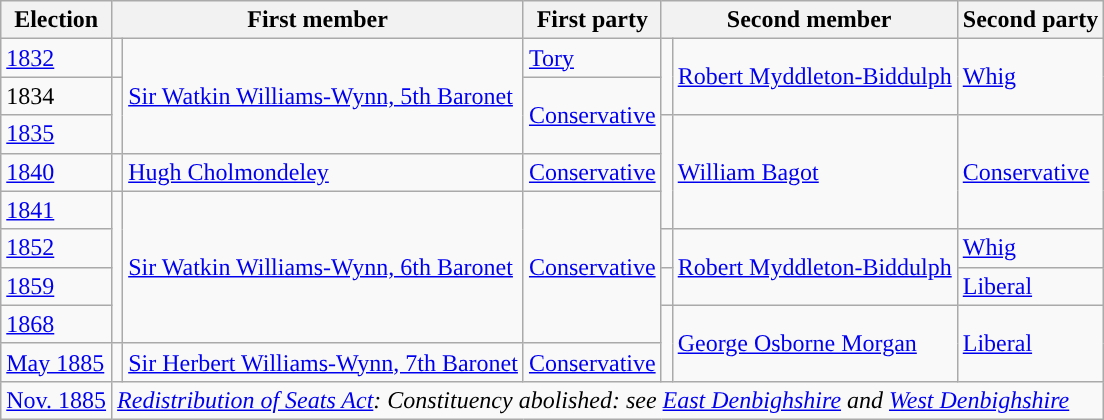<table class="wikitable">
<tr>
<th>Election</th>
<th colspan="2">First member</th>
<th>First party</th>
<th colspan="2">Second member</th>
<th>Second party</th>
</tr>
<tr>
<td><a href='#'>1832</a></td>
<td style="color:inherit;background-color: "></td>
<td rowspan="3"><a href='#'>Sir Watkin Williams-Wynn, 5th Baronet</a></td>
<td><a href='#'>Tory</a></td>
<td rowspan="2" style="color:inherit;background-color: "></td>
<td rowspan="2"><a href='#'>Robert Myddleton-Biddulph</a></td>
<td rowspan="2"><a href='#'>Whig</a></td>
</tr>
<tr>
<td>1834</td>
<td rowspan="2" style="color:inherit;background-color: "></td>
<td rowspan="2"><a href='#'>Conservative</a></td>
</tr>
<tr>
<td><a href='#'>1835</a></td>
<td rowspan="3" style="color:inherit;background-color: "></td>
<td rowspan="3"><a href='#'>William Bagot</a></td>
<td rowspan="3"><a href='#'>Conservative</a></td>
</tr>
<tr>
<td><a href='#'>1840</a></td>
<td style="color:inherit;background-color: "></td>
<td><a href='#'>Hugh Cholmondeley</a></td>
<td><a href='#'>Conservative</a></td>
</tr>
<tr>
<td><a href='#'>1841</a></td>
<td rowspan="4" style="color:inherit;background-color: "></td>
<td rowspan="4"><a href='#'>Sir Watkin Williams-Wynn, 6th Baronet</a></td>
<td rowspan="4"><a href='#'>Conservative</a></td>
</tr>
<tr>
<td><a href='#'>1852</a></td>
<td style="color:inherit;background-color: "></td>
<td rowspan="2"><a href='#'>Robert Myddleton-Biddulph</a></td>
<td><a href='#'>Whig</a></td>
</tr>
<tr>
<td><a href='#'>1859</a></td>
<td style="color:inherit;background-color: "></td>
<td><a href='#'>Liberal</a></td>
</tr>
<tr>
<td><a href='#'>1868</a></td>
<td rowspan="2" style="color:inherit;background-color: "></td>
<td rowspan="2"><a href='#'>George Osborne Morgan</a></td>
<td rowspan="2"><a href='#'>Liberal</a></td>
</tr>
<tr>
<td><a href='#'>May 1885</a></td>
<td style="color:inherit;background-color: "></td>
<td><a href='#'>Sir Herbert Williams-Wynn, 7th Baronet</a></td>
<td><a href='#'>Conservative</a></td>
</tr>
<tr>
<td><a href='#'>Nov. 1885</a></td>
<td colspan="6"><em><a href='#'>Redistribution of Seats Act</a>: Constituency abolished: see <a href='#'>East Denbighshire</a> and <a href='#'>West Denbighshire</a></em></td>
</tr>
</table>
